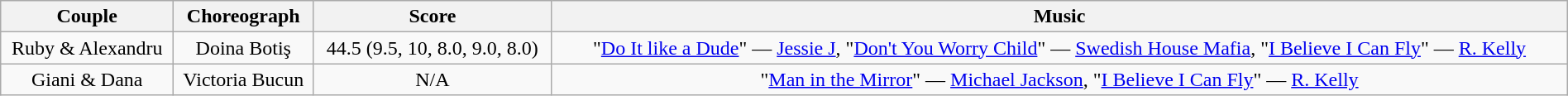<table class="wikitable" style="text-align: center; width:100%;">
<tr>
<th>Couple</th>
<th>Choreograph</th>
<th>Score</th>
<th>Music</th>
</tr>
<tr>
<td>Ruby & Alexandru</td>
<td>Doina Botiş</td>
<td>44.5 (9.5, 10, 8.0, 9.0, 8.0)</td>
<td>"<a href='#'>Do It like a Dude</a>" — <a href='#'>Jessie J</a>, "<a href='#'>Don't You Worry Child</a>" — <a href='#'>Swedish House Mafia</a>, "<a href='#'>I Believe I Can Fly</a>" — <a href='#'>R. Kelly</a></td>
</tr>
<tr>
<td>Giani & Dana</td>
<td>Victoria Bucun</td>
<td>N/A</td>
<td>"<a href='#'>Man in the Mirror</a>" — <a href='#'>Michael Jackson</a>, "<a href='#'>I Believe I Can Fly</a>" — <a href='#'>R. Kelly</a></td>
</tr>
</table>
